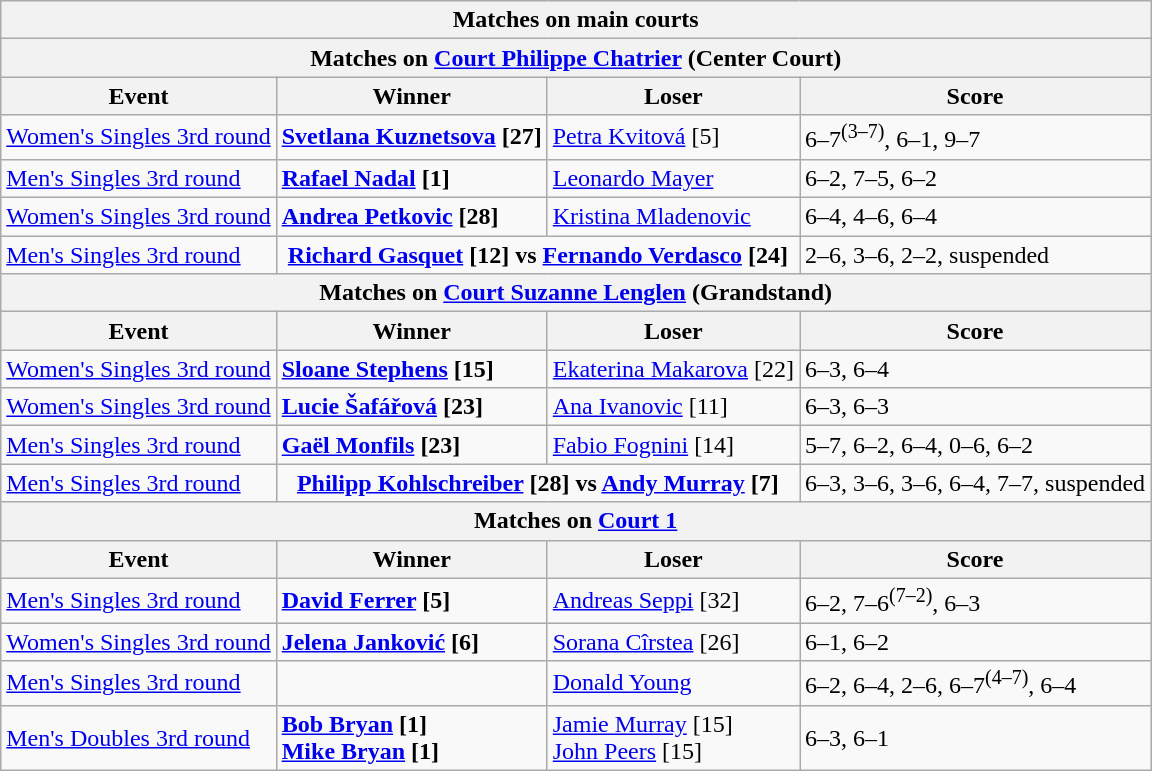<table class="wikitable">
<tr>
<th colspan=4 style=white-space:nowrap>Matches on main courts</th>
</tr>
<tr>
<th colspan=4>Matches on <a href='#'>Court Philippe Chatrier</a> (Center Court)</th>
</tr>
<tr>
<th>Event</th>
<th>Winner</th>
<th>Loser</th>
<th>Score</th>
</tr>
<tr>
<td><a href='#'>Women's Singles 3rd round</a></td>
<td><strong> <a href='#'>Svetlana Kuznetsova</a> [27]</strong></td>
<td> <a href='#'>Petra Kvitová</a> [5]</td>
<td>6–7<sup>(3–7)</sup>, 6–1, 9–7</td>
</tr>
<tr>
<td><a href='#'>Men's Singles 3rd round</a></td>
<td><strong> <a href='#'>Rafael Nadal</a> [1]</strong></td>
<td> <a href='#'>Leonardo Mayer</a></td>
<td>6–2, 7–5, 6–2</td>
</tr>
<tr>
<td><a href='#'>Women's Singles 3rd round</a></td>
<td><strong> <a href='#'>Andrea Petkovic</a> [28]</strong></td>
<td> <a href='#'>Kristina Mladenovic</a></td>
<td>6–4, 4–6, 6–4</td>
</tr>
<tr>
<td><a href='#'>Men's Singles 3rd round</a></td>
<td colspan=2 style="text-align:center;"><strong> <a href='#'>Richard Gasquet</a> [12] vs  <a href='#'>Fernando Verdasco</a> [24]</strong></td>
<td>2–6, 3–6, 2–2, suspended</td>
</tr>
<tr>
<th colspan=4>Matches on <a href='#'>Court Suzanne Lenglen</a> (Grandstand)</th>
</tr>
<tr>
<th>Event</th>
<th>Winner</th>
<th>Loser</th>
<th>Score</th>
</tr>
<tr>
<td><a href='#'>Women's Singles 3rd round</a></td>
<td><strong> <a href='#'>Sloane Stephens</a> [15]</strong></td>
<td> <a href='#'>Ekaterina Makarova</a> [22]</td>
<td>6–3, 6–4</td>
</tr>
<tr>
<td><a href='#'>Women's Singles 3rd round</a></td>
<td><strong> <a href='#'>Lucie Šafářová</a> [23]</strong></td>
<td> <a href='#'>Ana Ivanovic</a> [11]</td>
<td>6–3, 6–3</td>
</tr>
<tr>
<td><a href='#'>Men's Singles 3rd round</a></td>
<td><strong> <a href='#'>Gaël Monfils</a> [23]</strong></td>
<td> <a href='#'>Fabio Fognini</a> [14]</td>
<td>5–7, 6–2, 6–4, 0–6, 6–2</td>
</tr>
<tr>
<td><a href='#'>Men's Singles 3rd round</a></td>
<td colspan=2 style="text-align:center;"><strong> <a href='#'>Philipp Kohlschreiber</a> [28] vs  <a href='#'>Andy Murray</a> [7]</strong></td>
<td>6–3, 3–6, 3–6, 6–4, 7–7, suspended</td>
</tr>
<tr>
<th colspan=4>Matches on <a href='#'>Court 1</a></th>
</tr>
<tr>
<th>Event</th>
<th>Winner</th>
<th>Loser</th>
<th>Score</th>
</tr>
<tr>
<td><a href='#'>Men's Singles 3rd round</a></td>
<td><strong> <a href='#'>David Ferrer</a> [5]</strong></td>
<td> <a href='#'>Andreas Seppi</a> [32]</td>
<td>6–2, 7–6<sup>(7–2)</sup>, 6–3</td>
</tr>
<tr>
<td><a href='#'>Women's Singles 3rd round</a></td>
<td><strong> <a href='#'>Jelena Janković</a> [6]</strong></td>
<td> <a href='#'>Sorana Cîrstea</a> [26]</td>
<td>6–1, 6–2</td>
</tr>
<tr>
<td><a href='#'>Men's Singles 3rd round</a></td>
<td><strong></strong></td>
<td> <a href='#'>Donald Young</a></td>
<td>6–2, 6–4, 2–6, 6–7<sup>(4–7)</sup>, 6–4</td>
</tr>
<tr>
<td><a href='#'>Men's Doubles 3rd round</a></td>
<td><strong> <a href='#'>Bob Bryan</a> [1]<br> <a href='#'>Mike Bryan</a> [1]</strong></td>
<td> <a href='#'>Jamie Murray</a> [15]<br> <a href='#'>John Peers</a> [15]</td>
<td>6–3, 6–1</td>
</tr>
</table>
